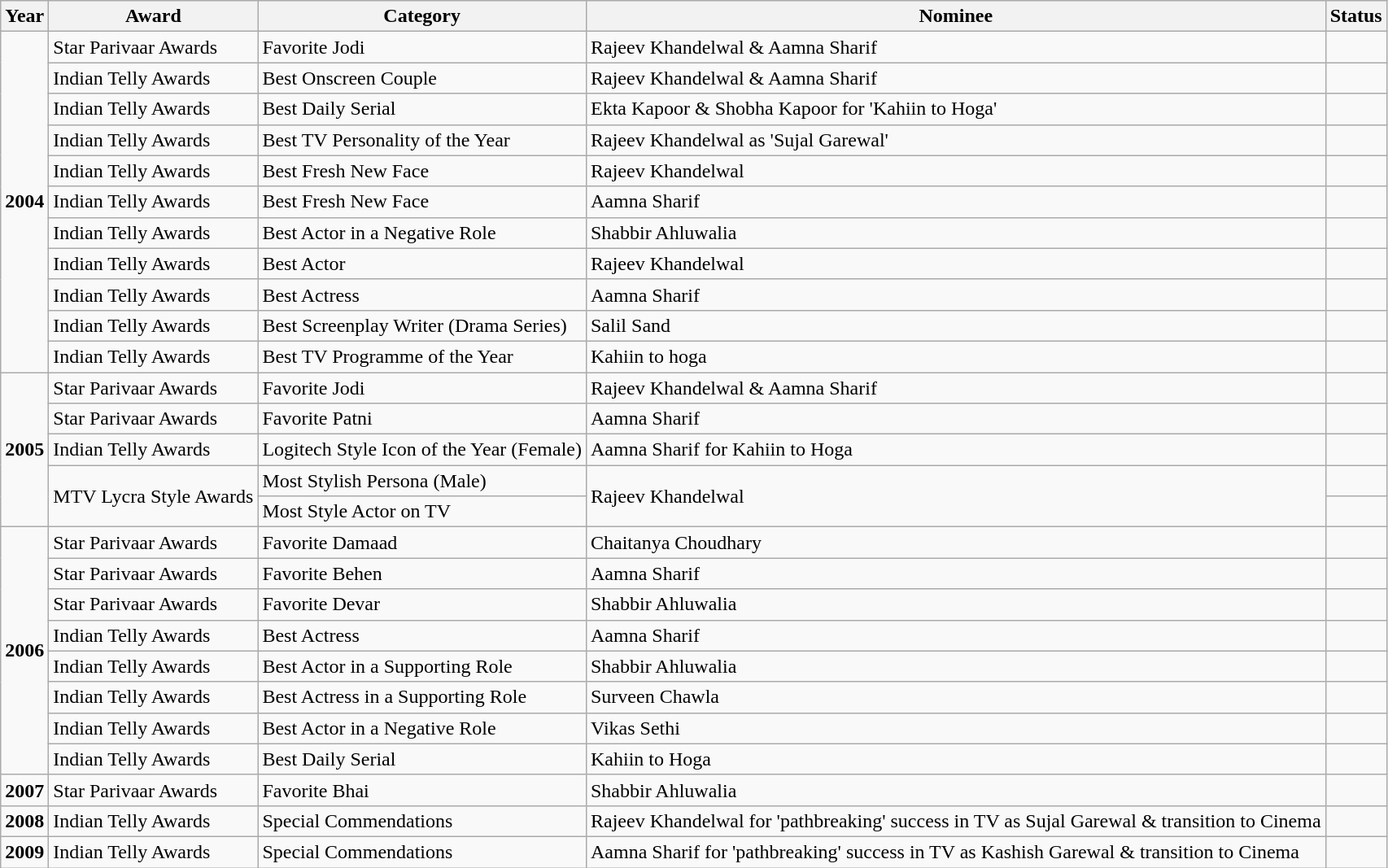<table class="wikitable">
<tr>
<th>Year</th>
<th>Award</th>
<th>Category</th>
<th>Nominee</th>
<th>Status</th>
</tr>
<tr>
<td rowspan="11"><strong>2004</strong></td>
<td>Star Parivaar Awards</td>
<td>Favorite Jodi</td>
<td>Rajeev Khandelwal & Aamna Sharif</td>
<td></td>
</tr>
<tr>
<td>Indian Telly Awards</td>
<td>Best Onscreen Couple</td>
<td>Rajeev Khandelwal & Aamna Sharif</td>
<td></td>
</tr>
<tr>
<td>Indian Telly Awards</td>
<td>Best Daily Serial</td>
<td>Ekta Kapoor & Shobha Kapoor for 'Kahiin to Hoga'</td>
<td></td>
</tr>
<tr>
<td>Indian Telly Awards</td>
<td>Best TV Personality of the Year</td>
<td>Rajeev Khandelwal as 'Sujal Garewal'</td>
<td></td>
</tr>
<tr>
<td>Indian Telly Awards</td>
<td>Best Fresh New Face</td>
<td>Rajeev Khandelwal</td>
<td></td>
</tr>
<tr>
<td>Indian Telly Awards</td>
<td>Best Fresh New Face</td>
<td>Aamna Sharif</td>
<td></td>
</tr>
<tr>
<td>Indian Telly Awards</td>
<td>Best Actor in a Negative Role</td>
<td>Shabbir Ahluwalia</td>
<td></td>
</tr>
<tr>
<td>Indian Telly Awards</td>
<td>Best Actor</td>
<td>Rajeev Khandelwal</td>
<td></td>
</tr>
<tr>
<td>Indian Telly Awards</td>
<td>Best Actress</td>
<td>Aamna Sharif</td>
<td></td>
</tr>
<tr>
<td>Indian Telly Awards</td>
<td>Best Screenplay Writer (Drama Series)</td>
<td>Salil Sand</td>
<td></td>
</tr>
<tr>
<td>Indian Telly Awards</td>
<td>Best TV Programme of the Year</td>
<td>Kahiin to hoga</td>
<td></td>
</tr>
<tr>
<td rowspan="5"><strong>2005</strong></td>
<td>Star Parivaar Awards</td>
<td>Favorite Jodi</td>
<td>Rajeev Khandelwal & Aamna Sharif</td>
<td></td>
</tr>
<tr>
<td>Star Parivaar Awards</td>
<td>Favorite Patni</td>
<td>Aamna Sharif</td>
<td></td>
</tr>
<tr>
<td>Indian Telly Awards</td>
<td>Logitech Style Icon of the Year (Female)</td>
<td>Aamna Sharif for Kahiin to Hoga</td>
<td></td>
</tr>
<tr>
<td rowspan="2">MTV Lycra Style Awards</td>
<td>Most Stylish Persona (Male)</td>
<td rowspan="2">Rajeev Khandelwal</td>
<td></td>
</tr>
<tr>
<td>Most Style Actor on TV</td>
<td></td>
</tr>
<tr>
<td rowspan="8"><strong>2006</strong></td>
<td>Star Parivaar Awards</td>
<td>Favorite Damaad</td>
<td>Chaitanya Choudhary</td>
<td></td>
</tr>
<tr>
<td>Star Parivaar Awards</td>
<td>Favorite Behen</td>
<td>Aamna Sharif</td>
<td></td>
</tr>
<tr>
<td>Star Parivaar Awards</td>
<td>Favorite Devar</td>
<td>Shabbir Ahluwalia</td>
<td></td>
</tr>
<tr>
<td>Indian Telly Awards</td>
<td>Best Actress</td>
<td>Aamna Sharif</td>
<td></td>
</tr>
<tr>
<td>Indian Telly Awards</td>
<td>Best Actor in a Supporting Role</td>
<td>Shabbir Ahluwalia</td>
<td></td>
</tr>
<tr>
<td>Indian Telly Awards</td>
<td>Best Actress in a Supporting Role</td>
<td>Surveen Chawla</td>
<td></td>
</tr>
<tr>
<td>Indian Telly Awards</td>
<td>Best Actor in a Negative Role</td>
<td>Vikas Sethi</td>
<td></td>
</tr>
<tr>
<td>Indian Telly Awards</td>
<td>Best Daily Serial</td>
<td>Kahiin to Hoga</td>
<td></td>
</tr>
<tr>
<td><strong>2007</strong></td>
<td>Star Parivaar Awards</td>
<td>Favorite Bhai</td>
<td>Shabbir Ahluwalia</td>
<td></td>
</tr>
<tr>
<td><strong>2008</strong></td>
<td>Indian Telly Awards</td>
<td>Special Commendations</td>
<td>Rajeev Khandelwal for 'pathbreaking' success in TV as Sujal Garewal & transition to Cinema</td>
<td></td>
</tr>
<tr>
<td><strong>2009</strong></td>
<td>Indian Telly Awards</td>
<td>Special Commendations</td>
<td>Aamna Sharif for 'pathbreaking' success in TV as Kashish Garewal & transition to Cinema</td>
<td></td>
</tr>
</table>
